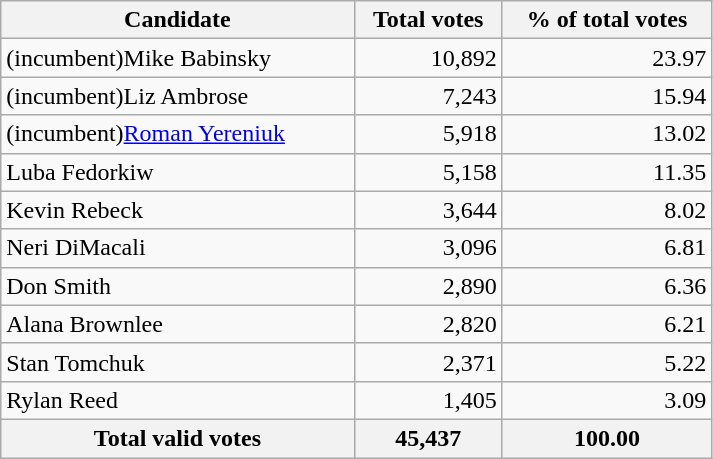<table class="wikitable" width="475">
<tr>
<th align="left">Candidate</th>
<th align="right">Total votes</th>
<th align="right">% of total votes</th>
</tr>
<tr>
<td align="left">(incumbent)Mike Babinsky</td>
<td align="right">10,892</td>
<td align="right">23.97</td>
</tr>
<tr>
<td align="left">(incumbent)Liz Ambrose</td>
<td align="right">7,243</td>
<td align="right">15.94</td>
</tr>
<tr>
<td align="left">(incumbent)<a href='#'>Roman Yereniuk</a></td>
<td align="right">5,918</td>
<td align="right">13.02</td>
</tr>
<tr>
<td align="left">Luba Fedorkiw</td>
<td align="right">5,158</td>
<td align="right">11.35</td>
</tr>
<tr>
<td align="left">Kevin Rebeck</td>
<td align="right">3,644</td>
<td align="right">8.02</td>
</tr>
<tr>
<td align="left">Neri DiMacali</td>
<td align="right">3,096</td>
<td align="right">6.81</td>
</tr>
<tr>
<td align="left">Don Smith</td>
<td align="right">2,890</td>
<td align="right">6.36</td>
</tr>
<tr>
<td align="left">Alana Brownlee</td>
<td align="right">2,820</td>
<td align="right">6.21</td>
</tr>
<tr>
<td align="left">Stan Tomchuk</td>
<td align="right">2,371</td>
<td align="right">5.22</td>
</tr>
<tr>
<td align="left">Rylan Reed</td>
<td align="right">1,405</td>
<td align="right">3.09</td>
</tr>
<tr bgcolor="#EEEEEE">
<th align="left">Total valid votes</th>
<th align="right">45,437</th>
<th align="right">100.00</th>
</tr>
</table>
